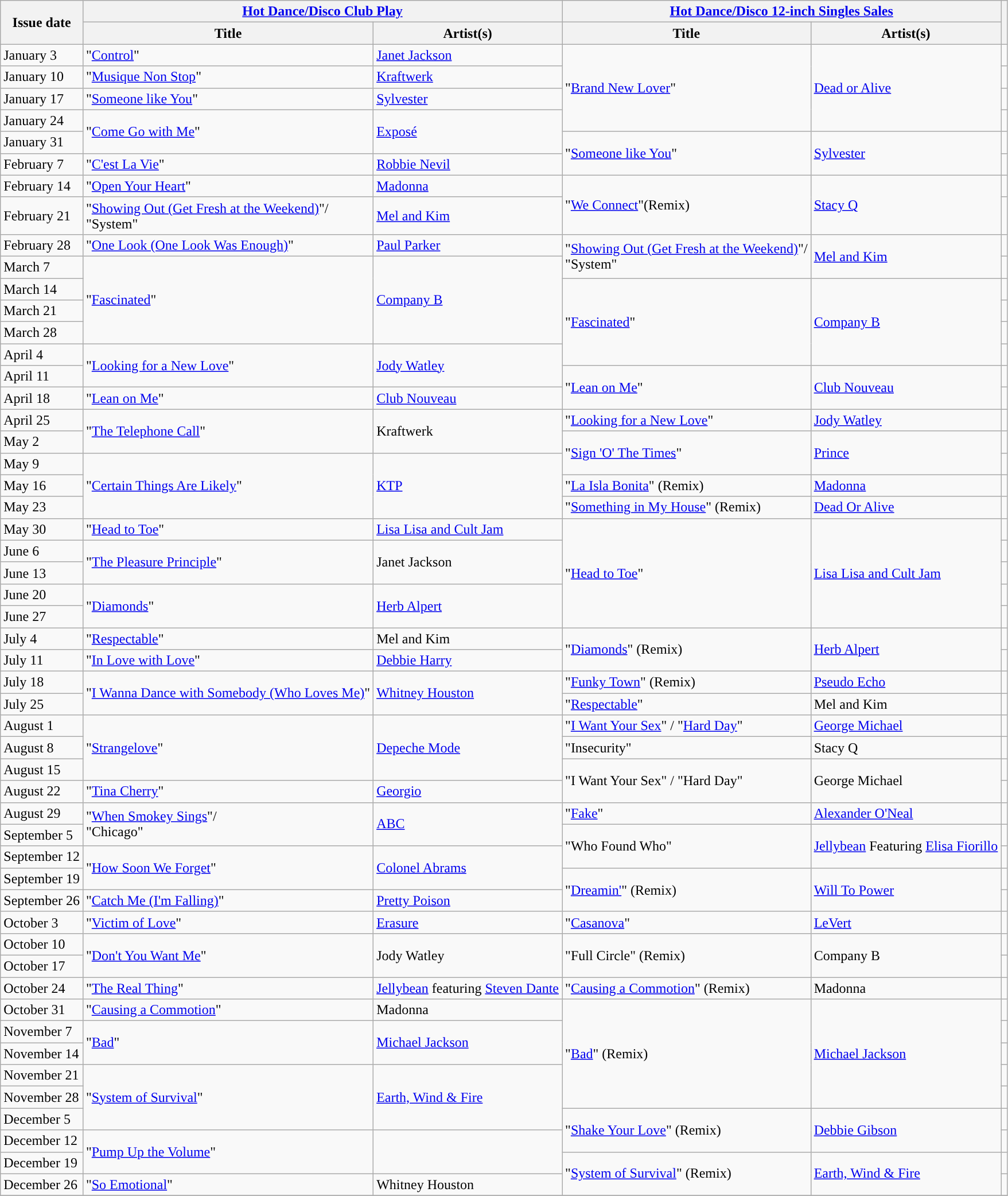<table class="wikitable sortable plainrowheaders">
<tr>
<th scope=col rowspan=2>Issue date</th>
<th scope=colgroup colspan=2><a href='#'>Hot Dance/Disco Club Play</a></th>
<th scope=colgroup colspan=2><a href='#'>Hot Dance/Disco 12-inch Singles Sales</a></th>
<th scope=col class=unsortable rowspan=2></th>
</tr>
<tr>
<th scope=col>Title</th>
<th scope=col>Artist(s)</th>
<th scope=col>Title</th>
<th scope=col>Artist(s)</th>
</tr>
<tr>
<td>January 3</td>
<td>"<a href='#'>Control</a>"</td>
<td><a href='#'>Janet Jackson</a></td>
<td rowspan="4">"<a href='#'>Brand New Lover</a>"</td>
<td rowspan="4"><a href='#'>Dead or Alive</a></td>
<td></td>
</tr>
<tr>
<td>January 10</td>
<td>"<a href='#'>Musique Non Stop</a>"</td>
<td><a href='#'>Kraftwerk</a></td>
<td></td>
</tr>
<tr>
<td>January 17</td>
<td>"<a href='#'>Someone like You</a>"</td>
<td><a href='#'>Sylvester</a></td>
<td></td>
</tr>
<tr>
<td>January 24</td>
<td rowspan="2">"<a href='#'>Come Go with Me</a>"</td>
<td rowspan="2"><a href='#'>Exposé</a></td>
<td></td>
</tr>
<tr>
<td>January 31</td>
<td rowspan="2">"<a href='#'>Someone like You</a>"</td>
<td rowspan="2"><a href='#'>Sylvester</a></td>
<td></td>
</tr>
<tr>
<td>February 7</td>
<td>"<a href='#'>C'est La Vie</a>"</td>
<td><a href='#'>Robbie Nevil</a></td>
<td></td>
</tr>
<tr>
<td>February 14</td>
<td>"<a href='#'>Open Your Heart</a>"</td>
<td><a href='#'>Madonna</a></td>
<td rowspan="2">"<a href='#'>We Connect</a>"(Remix)</td>
<td rowspan="2"><a href='#'>Stacy Q</a></td>
<td></td>
</tr>
<tr>
<td>February 21</td>
<td>"<a href='#'>Showing Out (Get Fresh at the Weekend)</a>"/<br>"System"</td>
<td><a href='#'>Mel and Kim</a></td>
<td></td>
</tr>
<tr>
<td>February 28</td>
<td>"<a href='#'>One Look (One Look Was Enough)</a>"</td>
<td><a href='#'>Paul Parker</a></td>
<td rowspan="2">"<a href='#'>Showing Out (Get Fresh at the Weekend)</a>"/<br>"System"</td>
<td rowspan="2"><a href='#'>Mel and Kim</a></td>
<td></td>
</tr>
<tr>
<td>March 7</td>
<td rowspan="4">"<a href='#'>Fascinated</a>"</td>
<td rowspan="4"><a href='#'>Company B</a></td>
<td></td>
</tr>
<tr>
<td>March 14</td>
<td rowspan="4">"<a href='#'>Fascinated</a>"</td>
<td rowspan="4"><a href='#'>Company B</a></td>
<td></td>
</tr>
<tr>
<td>March 21</td>
<td></td>
</tr>
<tr>
<td>March 28</td>
<td></td>
</tr>
<tr>
<td>April 4</td>
<td rowspan="2">"<a href='#'>Looking for a New Love</a>"</td>
<td rowspan="2"><a href='#'>Jody Watley</a></td>
<td></td>
</tr>
<tr>
<td>April 11</td>
<td rowspan="2">"<a href='#'>Lean on Me</a>"</td>
<td rowspan="2"><a href='#'>Club Nouveau</a></td>
<td></td>
</tr>
<tr>
<td>April 18</td>
<td>"<a href='#'>Lean on Me</a>"</td>
<td><a href='#'>Club Nouveau</a></td>
<td></td>
</tr>
<tr>
<td>April 25</td>
<td rowspan="2">"<a href='#'>The Telephone Call</a>"</td>
<td rowspan="2">Kraftwerk</td>
<td>"<a href='#'>Looking for a New Love</a>"</td>
<td><a href='#'>Jody Watley</a></td>
<td></td>
</tr>
<tr>
<td>May 2</td>
<td rowspan="2">"<a href='#'>Sign 'O' The Times</a>"</td>
<td rowspan="2"><a href='#'>Prince</a></td>
<td></td>
</tr>
<tr>
<td>May 9</td>
<td rowspan="3">"<a href='#'>Certain Things Are Likely</a>"</td>
<td rowspan="3"><a href='#'>KTP</a></td>
<td></td>
</tr>
<tr>
<td>May 16</td>
<td>"<a href='#'>La Isla Bonita</a>" (Remix)</td>
<td><a href='#'>Madonna</a></td>
<td></td>
</tr>
<tr>
<td>May 23</td>
<td>"<a href='#'>Something in My House</a>" (Remix)</td>
<td><a href='#'>Dead Or Alive</a></td>
<td></td>
</tr>
<tr>
<td>May 30</td>
<td>"<a href='#'>Head to Toe</a>"</td>
<td><a href='#'>Lisa Lisa and Cult Jam</a></td>
<td rowspan="5">"<a href='#'>Head to Toe</a>"</td>
<td rowspan="5"><a href='#'>Lisa Lisa and Cult Jam</a></td>
<td></td>
</tr>
<tr>
<td>June 6</td>
<td rowspan="2">"<a href='#'>The Pleasure Principle</a>"</td>
<td rowspan="2">Janet Jackson</td>
<td></td>
</tr>
<tr>
<td>June 13</td>
<td></td>
</tr>
<tr>
<td>June 20</td>
<td rowspan="2">"<a href='#'>Diamonds</a>"</td>
<td rowspan="2"><a href='#'>Herb Alpert</a></td>
<td></td>
</tr>
<tr>
<td>June 27</td>
<td></td>
</tr>
<tr>
<td>July 4</td>
<td>"<a href='#'>Respectable</a>"</td>
<td>Mel and Kim</td>
<td rowspan="2">"<a href='#'>Diamonds</a>" (Remix)</td>
<td rowspan="2"><a href='#'>Herb Alpert</a></td>
<td></td>
</tr>
<tr>
<td>July 11</td>
<td>"<a href='#'>In Love with Love</a>"</td>
<td><a href='#'>Debbie Harry</a></td>
<td></td>
</tr>
<tr>
<td>July 18</td>
<td rowspan="2">"<a href='#'>I Wanna Dance with Somebody (Who Loves Me)</a>"</td>
<td rowspan="2"><a href='#'>Whitney Houston</a></td>
<td>"<a href='#'>Funky Town</a>" (Remix)</td>
<td><a href='#'>Pseudo Echo</a></td>
<td></td>
</tr>
<tr>
<td>July 25</td>
<td>"<a href='#'>Respectable</a>"</td>
<td>Mel and Kim</td>
<td></td>
</tr>
<tr>
<td>August 1</td>
<td rowspan="3">"<a href='#'>Strangelove</a>"</td>
<td rowspan="3"><a href='#'>Depeche Mode</a></td>
<td>"<a href='#'>I Want Your Sex</a>" / "<a href='#'>Hard Day</a>"</td>
<td><a href='#'>George Michael</a></td>
<td></td>
</tr>
<tr>
<td>August 8</td>
<td>"Insecurity"</td>
<td>Stacy Q</td>
<td></td>
</tr>
<tr>
<td>August 15</td>
<td rowspan="2">"I Want Your Sex" / "Hard Day"</td>
<td rowspan="2">George Michael</td>
<td></td>
</tr>
<tr>
<td>August 22</td>
<td>"<a href='#'>Tina Cherry</a>"</td>
<td><a href='#'>Georgio</a></td>
<td></td>
</tr>
<tr>
<td>August 29</td>
<td rowspan="2">"<a href='#'>When Smokey Sings</a>"/<br>"Chicago"</td>
<td rowspan="2"><a href='#'>ABC</a></td>
<td>"<a href='#'>Fake</a>"</td>
<td><a href='#'>Alexander O'Neal</a></td>
<td></td>
</tr>
<tr>
<td>September 5</td>
<td rowspan="2">"Who Found Who"</td>
<td rowspan="2"><a href='#'>Jellybean</a> Featuring <a href='#'>Elisa Fiorillo</a></td>
<td></td>
</tr>
<tr>
<td>September 12</td>
<td rowspan="2">"<a href='#'>How Soon We Forget</a>"</td>
<td rowspan="2"><a href='#'>Colonel Abrams</a></td>
<td></td>
</tr>
<tr>
<td>September 19</td>
<td rowspan="2">"<a href='#'>Dreamin'</a>" (Remix)</td>
<td rowspan="2"><a href='#'>Will To Power</a></td>
<td></td>
</tr>
<tr>
<td>September 26</td>
<td>"<a href='#'>Catch Me (I'm Falling)</a>"</td>
<td><a href='#'>Pretty Poison</a></td>
<td></td>
</tr>
<tr>
<td>October 3</td>
<td>"<a href='#'>Victim of Love</a>"</td>
<td><a href='#'>Erasure</a></td>
<td>"<a href='#'>Casanova</a>"</td>
<td><a href='#'>LeVert</a></td>
<td></td>
</tr>
<tr>
<td>October 10</td>
<td rowspan="2">"<a href='#'>Don't You Want Me</a>"</td>
<td rowspan="2">Jody Watley</td>
<td rowspan="2">"Full Circle" (Remix)</td>
<td rowspan="2">Company B</td>
<td></td>
</tr>
<tr>
<td>October 17</td>
<td></td>
</tr>
<tr>
<td>October 24</td>
<td>"<a href='#'>The Real Thing</a>"</td>
<td><a href='#'>Jellybean</a> featuring <a href='#'>Steven Dante</a></td>
<td>"<a href='#'>Causing a Commotion</a>" (Remix)</td>
<td>Madonna</td>
<td></td>
</tr>
<tr>
<td>October 31</td>
<td>"<a href='#'>Causing a Commotion</a>"</td>
<td>Madonna</td>
<td rowspan="5">"<a href='#'>Bad</a>" (Remix)</td>
<td rowspan="5"><a href='#'>Michael Jackson</a></td>
<td></td>
</tr>
<tr>
<td>November 7</td>
<td rowspan="2">"<a href='#'>Bad</a>"</td>
<td rowspan="2"><a href='#'>Michael Jackson</a></td>
<td></td>
</tr>
<tr>
<td>November 14</td>
<td></td>
</tr>
<tr>
<td>November 21</td>
<td rowspan="3">"<a href='#'>System of Survival</a>"</td>
<td rowspan="3"><a href='#'>Earth, Wind & Fire</a></td>
<td></td>
</tr>
<tr>
<td>November 28</td>
<td></td>
</tr>
<tr>
<td>December 5</td>
<td rowspan="2">"<a href='#'>Shake Your Love</a>" (Remix)</td>
<td rowspan="2"><a href='#'>Debbie Gibson</a></td>
<td></td>
</tr>
<tr>
<td>December 12</td>
<td rowspan="2">"<a href='#'>Pump Up the Volume</a>"</td>
<td rowspan="2"><a href='#'></a></td>
<td></td>
</tr>
<tr>
<td>December 19</td>
<td rowspan="2">"<a href='#'>System of Survival</a>" (Remix)</td>
<td rowspan="2"><a href='#'>Earth, Wind & Fire</a></td>
<td></td>
</tr>
<tr>
<td>December 26</td>
<td>"<a href='#'>So Emotional</a>"</td>
<td>Whitney Houston</td>
<td></td>
</tr>
<tr>
</tr>
</table>
